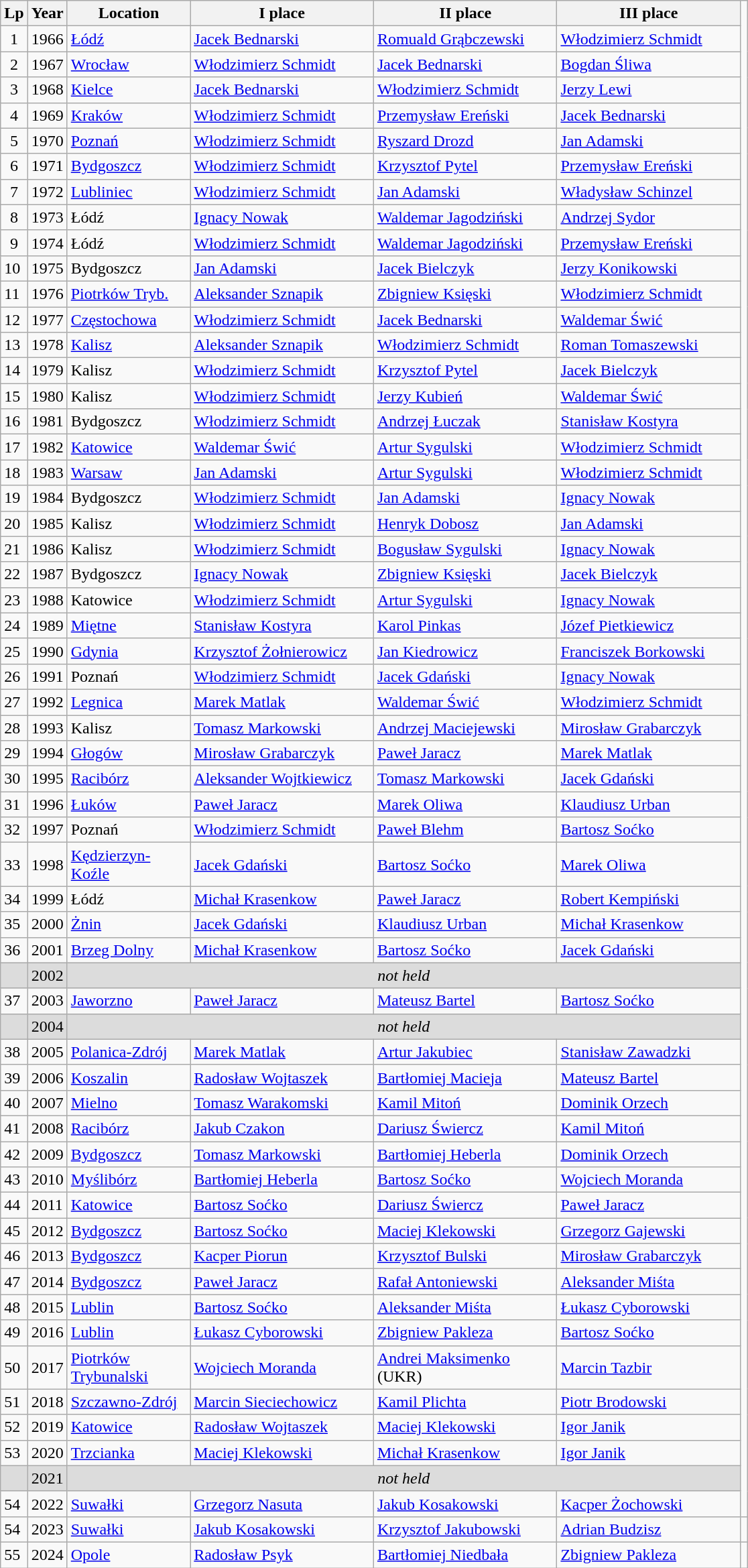<table class="wikitable">
<tr>
<th>Lp</th>
<th>Year</th>
<th width="115">Location</th>
<th width="175">I place</th>
<th width="175">II place</th>
<th width="175">III place</th>
</tr>
<tr>
<td align="center">1</td>
<td>1966</td>
<td><a href='#'>Łódź</a></td>
<td><a href='#'>Jacek Bednarski</a></td>
<td><a href='#'>Romuald Grąbczewski</a></td>
<td><a href='#'>Włodzimierz Schmidt</a></td>
</tr>
<tr>
<td align="center">2</td>
<td>1967</td>
<td><a href='#'>Wrocław</a></td>
<td><a href='#'>Włodzimierz Schmidt</a></td>
<td><a href='#'>Jacek Bednarski</a></td>
<td><a href='#'>Bogdan Śliwa</a></td>
</tr>
<tr>
<td align="center">3</td>
<td>1968</td>
<td><a href='#'>Kielce</a></td>
<td><a href='#'>Jacek Bednarski</a></td>
<td><a href='#'>Włodzimierz Schmidt</a></td>
<td><a href='#'>Jerzy Lewi</a></td>
</tr>
<tr>
<td align="center">4</td>
<td>1969</td>
<td><a href='#'>Kraków</a></td>
<td><a href='#'>Włodzimierz Schmidt</a></td>
<td><a href='#'>Przemysław Ereński</a></td>
<td><a href='#'>Jacek Bednarski</a></td>
</tr>
<tr>
<td align="center">5</td>
<td>1970</td>
<td><a href='#'>Poznań</a></td>
<td><a href='#'>Włodzimierz Schmidt</a></td>
<td><a href='#'>Ryszard Drozd</a></td>
<td><a href='#'>Jan Adamski</a></td>
</tr>
<tr>
<td align="center">6</td>
<td>1971</td>
<td><a href='#'>Bydgoszcz</a></td>
<td><a href='#'>Włodzimierz Schmidt</a></td>
<td><a href='#'>Krzysztof Pytel</a></td>
<td><a href='#'>Przemysław Ereński</a></td>
</tr>
<tr>
<td align="center">7</td>
<td>1972</td>
<td><a href='#'>Lubliniec</a></td>
<td><a href='#'>Włodzimierz Schmidt</a></td>
<td><a href='#'>Jan Adamski</a></td>
<td><a href='#'>Władysław Schinzel</a></td>
</tr>
<tr>
<td align="center">8</td>
<td>1973</td>
<td>Łódź</td>
<td><a href='#'>Ignacy Nowak</a></td>
<td><a href='#'>Waldemar Jagodziński</a></td>
<td><a href='#'>Andrzej Sydor</a></td>
</tr>
<tr>
<td align="center">9</td>
<td>1974</td>
<td>Łódź</td>
<td><a href='#'>Włodzimierz Schmidt</a></td>
<td><a href='#'>Waldemar Jagodziński</a></td>
<td><a href='#'>Przemysław Ereński</a></td>
</tr>
<tr>
<td>10</td>
<td>1975</td>
<td>Bydgoszcz</td>
<td><a href='#'>Jan Adamski</a></td>
<td><a href='#'>Jacek Bielczyk</a></td>
<td><a href='#'>Jerzy Konikowski</a></td>
</tr>
<tr>
<td>11</td>
<td>1976</td>
<td><a href='#'>Piotrków Tryb.</a></td>
<td><a href='#'>Aleksander Sznapik</a></td>
<td><a href='#'>Zbigniew Księski</a></td>
<td><a href='#'>Włodzimierz Schmidt</a></td>
</tr>
<tr>
<td>12</td>
<td>1977</td>
<td><a href='#'>Częstochowa</a></td>
<td><a href='#'>Włodzimierz Schmidt</a></td>
<td><a href='#'>Jacek Bednarski</a></td>
<td><a href='#'>Waldemar Świć</a></td>
</tr>
<tr>
<td>13</td>
<td>1978</td>
<td><a href='#'>Kalisz</a></td>
<td><a href='#'>Aleksander Sznapik</a></td>
<td><a href='#'>Włodzimierz Schmidt</a></td>
<td><a href='#'>Roman Tomaszewski</a></td>
</tr>
<tr>
<td>14</td>
<td>1979</td>
<td>Kalisz</td>
<td><a href='#'>Włodzimierz Schmidt</a></td>
<td><a href='#'>Krzysztof Pytel</a></td>
<td><a href='#'>Jacek Bielczyk</a></td>
</tr>
<tr>
<td>15</td>
<td>1980</td>
<td>Kalisz</td>
<td><a href='#'>Włodzimierz Schmidt</a></td>
<td><a href='#'>Jerzy Kubień</a></td>
<td><a href='#'>Waldemar Świć</a></td>
</tr>
<tr>
<td>16</td>
<td>1981</td>
<td>Bydgoszcz</td>
<td><a href='#'>Włodzimierz Schmidt</a></td>
<td><a href='#'>Andrzej Łuczak</a></td>
<td><a href='#'>Stanisław Kostyra</a></td>
</tr>
<tr>
<td>17</td>
<td>1982</td>
<td><a href='#'>Katowice</a></td>
<td><a href='#'>Waldemar Świć</a></td>
<td><a href='#'>Artur Sygulski</a></td>
<td><a href='#'>Włodzimierz Schmidt</a></td>
</tr>
<tr>
<td>18</td>
<td>1983</td>
<td><a href='#'>Warsaw</a></td>
<td><a href='#'>Jan Adamski</a></td>
<td><a href='#'>Artur Sygulski</a></td>
<td><a href='#'>Włodzimierz Schmidt</a></td>
</tr>
<tr>
<td>19</td>
<td>1984</td>
<td>Bydgoszcz</td>
<td><a href='#'>Włodzimierz Schmidt</a></td>
<td><a href='#'>Jan Adamski</a></td>
<td><a href='#'>Ignacy Nowak</a></td>
</tr>
<tr>
<td>20</td>
<td>1985</td>
<td>Kalisz</td>
<td><a href='#'>Włodzimierz Schmidt</a></td>
<td><a href='#'>Henryk Dobosz</a></td>
<td><a href='#'>Jan Adamski</a></td>
</tr>
<tr>
<td>21</td>
<td>1986</td>
<td>Kalisz</td>
<td><a href='#'>Włodzimierz Schmidt</a></td>
<td><a href='#'>Bogusław Sygulski</a></td>
<td><a href='#'>Ignacy Nowak</a></td>
</tr>
<tr>
<td>22</td>
<td>1987</td>
<td>Bydgoszcz</td>
<td><a href='#'>Ignacy Nowak</a></td>
<td><a href='#'>Zbigniew Księski</a></td>
<td><a href='#'>Jacek Bielczyk</a></td>
</tr>
<tr>
<td>23</td>
<td>1988</td>
<td>Katowice</td>
<td><a href='#'>Włodzimierz Schmidt</a></td>
<td><a href='#'>Artur Sygulski</a></td>
<td><a href='#'>Ignacy Nowak</a></td>
</tr>
<tr>
<td>24</td>
<td>1989</td>
<td><a href='#'>Miętne</a></td>
<td><a href='#'>Stanisław Kostyra</a></td>
<td><a href='#'>Karol Pinkas</a></td>
<td><a href='#'>Józef Pietkiewicz</a></td>
</tr>
<tr>
<td>25</td>
<td>1990</td>
<td><a href='#'>Gdynia</a></td>
<td><a href='#'>Krzysztof Żołnierowicz</a></td>
<td><a href='#'>Jan Kiedrowicz</a></td>
<td><a href='#'>Franciszek Borkowski</a></td>
</tr>
<tr>
<td>26</td>
<td>1991</td>
<td>Poznań</td>
<td><a href='#'>Włodzimierz Schmidt</a></td>
<td><a href='#'>Jacek Gdański</a></td>
<td><a href='#'>Ignacy Nowak</a></td>
</tr>
<tr>
<td>27</td>
<td>1992</td>
<td><a href='#'>Legnica</a></td>
<td><a href='#'>Marek Matlak</a></td>
<td><a href='#'>Waldemar Świć</a></td>
<td><a href='#'>Włodzimierz Schmidt</a></td>
</tr>
<tr>
<td>28</td>
<td>1993</td>
<td>Kalisz</td>
<td><a href='#'>Tomasz Markowski</a></td>
<td><a href='#'>Andrzej Maciejewski</a></td>
<td><a href='#'>Mirosław Grabarczyk</a></td>
</tr>
<tr>
<td>29</td>
<td>1994</td>
<td><a href='#'>Głogów</a></td>
<td><a href='#'>Mirosław Grabarczyk</a></td>
<td><a href='#'>Paweł Jaracz</a></td>
<td><a href='#'>Marek Matlak</a></td>
</tr>
<tr>
<td>30</td>
<td>1995</td>
<td><a href='#'>Racibórz</a></td>
<td><a href='#'>Aleksander Wojtkiewicz</a></td>
<td><a href='#'>Tomasz Markowski</a></td>
<td><a href='#'>Jacek Gdański</a></td>
</tr>
<tr>
<td>31</td>
<td>1996</td>
<td><a href='#'>Łuków</a></td>
<td><a href='#'>Paweł Jaracz</a></td>
<td><a href='#'>Marek Oliwa</a></td>
<td><a href='#'>Klaudiusz Urban</a></td>
</tr>
<tr>
<td>32</td>
<td>1997</td>
<td>Poznań</td>
<td><a href='#'>Włodzimierz Schmidt</a></td>
<td><a href='#'>Paweł Blehm</a></td>
<td><a href='#'>Bartosz Soćko</a></td>
</tr>
<tr>
<td>33</td>
<td>1998</td>
<td><a href='#'>Kędzierzyn-Koźle</a></td>
<td><a href='#'>Jacek Gdański</a></td>
<td><a href='#'>Bartosz Soćko</a></td>
<td><a href='#'>Marek Oliwa</a></td>
</tr>
<tr>
<td>34</td>
<td>1999</td>
<td>Łódź</td>
<td><a href='#'>Michał Krasenkow</a></td>
<td><a href='#'>Paweł Jaracz</a></td>
<td><a href='#'>Robert Kempiński</a></td>
</tr>
<tr>
<td>35</td>
<td>2000</td>
<td><a href='#'>Żnin</a></td>
<td><a href='#'>Jacek Gdański</a></td>
<td><a href='#'>Klaudiusz Urban</a></td>
<td><a href='#'>Michał Krasenkow</a></td>
</tr>
<tr>
<td>36</td>
<td>2001</td>
<td><a href='#'>Brzeg Dolny</a></td>
<td><a href='#'>Michał Krasenkow</a></td>
<td><a href='#'>Bartosz Soćko</a></td>
<td><a href='#'>Jacek Gdański</a></td>
</tr>
<tr style="background:#DCDCDC;">
<td></td>
<td>2002</td>
<td colspan="4" align="center"><em>not held</em></td>
</tr>
<tr>
<td>37</td>
<td>2003</td>
<td><a href='#'>Jaworzno</a></td>
<td><a href='#'>Paweł Jaracz</a></td>
<td><a href='#'>Mateusz Bartel</a></td>
<td><a href='#'>Bartosz Soćko</a></td>
</tr>
<tr style="background:#DCDCDC;">
<td></td>
<td>2004</td>
<td colspan="4" align="center"><em>not held</em></td>
</tr>
<tr>
<td>38</td>
<td>2005</td>
<td><a href='#'>Polanica-Zdrój</a></td>
<td><a href='#'>Marek Matlak</a></td>
<td><a href='#'>Artur Jakubiec</a></td>
<td><a href='#'>Stanisław Zawadzki</a></td>
</tr>
<tr>
<td>39</td>
<td>2006</td>
<td><a href='#'>Koszalin</a></td>
<td><a href='#'>Radosław Wojtaszek</a></td>
<td><a href='#'>Bartłomiej Macieja</a></td>
<td><a href='#'>Mateusz Bartel</a></td>
</tr>
<tr>
<td>40</td>
<td>2007</td>
<td><a href='#'>Mielno</a></td>
<td><a href='#'>Tomasz Warakomski</a></td>
<td><a href='#'>Kamil Mitoń</a></td>
<td><a href='#'>Dominik Orzech</a></td>
</tr>
<tr>
<td>41</td>
<td>2008</td>
<td><a href='#'>Racibórz</a></td>
<td><a href='#'>Jakub Czakon</a></td>
<td><a href='#'>Dariusz Świercz</a></td>
<td><a href='#'>Kamil Mitoń</a></td>
</tr>
<tr>
<td>42</td>
<td>2009</td>
<td><a href='#'>Bydgoszcz</a></td>
<td><a href='#'>Tomasz Markowski</a></td>
<td><a href='#'>Bartłomiej Heberla</a></td>
<td><a href='#'>Dominik Orzech</a></td>
</tr>
<tr>
<td>43</td>
<td>2010</td>
<td><a href='#'>Myślibórz</a></td>
<td><a href='#'>Bartłomiej Heberla</a></td>
<td><a href='#'>Bartosz Soćko</a></td>
<td><a href='#'>Wojciech Moranda</a></td>
</tr>
<tr>
<td>44</td>
<td>2011</td>
<td><a href='#'>Katowice</a></td>
<td><a href='#'>Bartosz Soćko</a></td>
<td><a href='#'>Dariusz Świercz</a></td>
<td><a href='#'>Paweł Jaracz</a></td>
</tr>
<tr>
<td>45</td>
<td>2012</td>
<td><a href='#'>Bydgoszcz</a></td>
<td><a href='#'>Bartosz Soćko</a></td>
<td><a href='#'>Maciej Klekowski</a></td>
<td><a href='#'>Grzegorz Gajewski</a></td>
</tr>
<tr>
<td>46</td>
<td>2013</td>
<td><a href='#'>Bydgoszcz</a></td>
<td><a href='#'>Kacper Piorun</a></td>
<td><a href='#'>Krzysztof Bulski</a></td>
<td><a href='#'>Mirosław Grabarczyk</a></td>
</tr>
<tr>
<td>47</td>
<td>2014</td>
<td><a href='#'>Bydgoszcz</a></td>
<td><a href='#'>Paweł Jaracz</a></td>
<td><a href='#'>Rafał Antoniewski</a></td>
<td><a href='#'>Aleksander Miśta</a></td>
</tr>
<tr>
<td>48</td>
<td>2015</td>
<td><a href='#'>Lublin</a></td>
<td><a href='#'>Bartosz Soćko</a></td>
<td><a href='#'>Aleksander Miśta</a></td>
<td><a href='#'>Łukasz Cyborowski</a></td>
</tr>
<tr>
<td>49</td>
<td>2016</td>
<td><a href='#'>Lublin</a></td>
<td><a href='#'>Łukasz Cyborowski</a></td>
<td><a href='#'>Zbigniew Pakleza</a></td>
<td><a href='#'>Bartosz Soćko</a></td>
</tr>
<tr>
<td>50</td>
<td>2017</td>
<td><a href='#'>Piotrków Trybunalski</a></td>
<td><a href='#'>Wojciech Moranda</a></td>
<td><a href='#'>Andrei Maksimenko</a> (UKR)</td>
<td><a href='#'>Marcin Tazbir</a></td>
</tr>
<tr>
<td>51</td>
<td>2018</td>
<td><a href='#'>Szczawno-Zdrój</a></td>
<td><a href='#'>Marcin Sieciechowicz</a></td>
<td><a href='#'>Kamil Plichta</a></td>
<td><a href='#'>Piotr Brodowski</a></td>
</tr>
<tr>
<td>52</td>
<td>2019</td>
<td><a href='#'>Katowice</a></td>
<td><a href='#'>Radosław Wojtaszek</a></td>
<td><a href='#'>Maciej Klekowski</a></td>
<td><a href='#'>Igor Janik</a></td>
</tr>
<tr>
<td>53</td>
<td>2020</td>
<td><a href='#'>Trzcianka</a></td>
<td><a href='#'>Maciej Klekowski</a></td>
<td><a href='#'>Michał Krasenkow</a></td>
<td><a href='#'>Igor Janik</a></td>
</tr>
<tr style="background:#DCDCDC;">
<td></td>
<td>2021</td>
<td colspan="4" align="center"><em>not held</em></td>
</tr>
<tr>
<td>54</td>
<td>2022</td>
<td><a href='#'>Suwałki</a></td>
<td><a href='#'>Grzegorz Nasuta</a></td>
<td><a href='#'>Jakub Kosakowski</a></td>
<td><a href='#'>Kacper Żochowski</a></td>
</tr>
<tr>
<td>54</td>
<td>2023</td>
<td><a href='#'>Suwałki</a></td>
<td><a href='#'>Jakub Kosakowski</a></td>
<td><a href='#'>Krzysztof Jakubowski</a></td>
<td><a href='#'>Adrian Budzisz</a></td>
<td></td>
</tr>
<tr>
<td>55</td>
<td>2024</td>
<td><a href='#'>Opole</a></td>
<td><a href='#'>Radosław Psyk</a></td>
<td><a href='#'>Bartłomiej Niedbała</a></td>
<td><a href='#'>Zbigniew Pakleza</a></td>
<td></td>
</tr>
</table>
